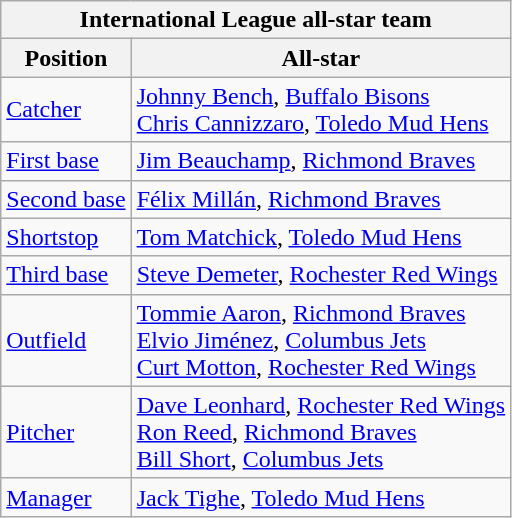<table class="wikitable">
<tr>
<th colspan="2">International League all-star team</th>
</tr>
<tr>
<th>Position</th>
<th>All-star</th>
</tr>
<tr>
<td><a href='#'>Catcher</a></td>
<td><a href='#'>Johnny Bench</a>, <a href='#'>Buffalo Bisons</a> <br> <a href='#'>Chris Cannizzaro</a>, <a href='#'>Toledo Mud Hens</a></td>
</tr>
<tr>
<td><a href='#'>First base</a></td>
<td><a href='#'>Jim Beauchamp</a>, <a href='#'>Richmond Braves</a></td>
</tr>
<tr>
<td><a href='#'>Second base</a></td>
<td><a href='#'>Félix Millán</a>, <a href='#'>Richmond Braves</a></td>
</tr>
<tr>
<td><a href='#'>Shortstop</a></td>
<td><a href='#'>Tom Matchick</a>, <a href='#'>Toledo Mud Hens</a></td>
</tr>
<tr>
<td><a href='#'>Third base</a></td>
<td><a href='#'>Steve Demeter</a>, <a href='#'>Rochester Red Wings</a></td>
</tr>
<tr>
<td><a href='#'>Outfield</a></td>
<td><a href='#'>Tommie Aaron</a>, <a href='#'>Richmond Braves</a> <br> <a href='#'>Elvio Jiménez</a>, <a href='#'>Columbus Jets</a> <br> <a href='#'>Curt Motton</a>, <a href='#'>Rochester Red Wings</a></td>
</tr>
<tr>
<td><a href='#'>Pitcher</a></td>
<td><a href='#'>Dave Leonhard</a>, <a href='#'>Rochester Red Wings</a> <br> <a href='#'>Ron Reed</a>, <a href='#'>Richmond Braves</a> <br> <a href='#'>Bill Short</a>, <a href='#'>Columbus Jets</a></td>
</tr>
<tr>
<td><a href='#'>Manager</a></td>
<td><a href='#'>Jack Tighe</a>, <a href='#'>Toledo Mud Hens</a></td>
</tr>
</table>
